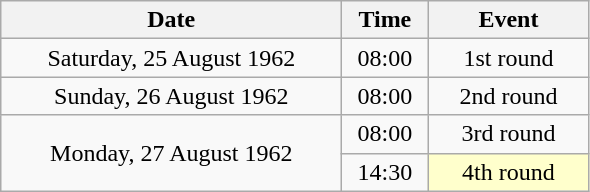<table class = "wikitable" style="text-align:center;">
<tr>
<th width=220>Date</th>
<th width=50>Time</th>
<th width=100>Event</th>
</tr>
<tr>
<td>Saturday, 25 August 1962</td>
<td>08:00</td>
<td>1st round</td>
</tr>
<tr>
<td>Sunday, 26 August 1962</td>
<td>08:00</td>
<td>2nd round</td>
</tr>
<tr>
<td rowspan=2>Monday, 27 August 1962</td>
<td>08:00</td>
<td>3rd round</td>
</tr>
<tr>
<td>14:30</td>
<td bgcolor=ffffcc>4th round</td>
</tr>
</table>
